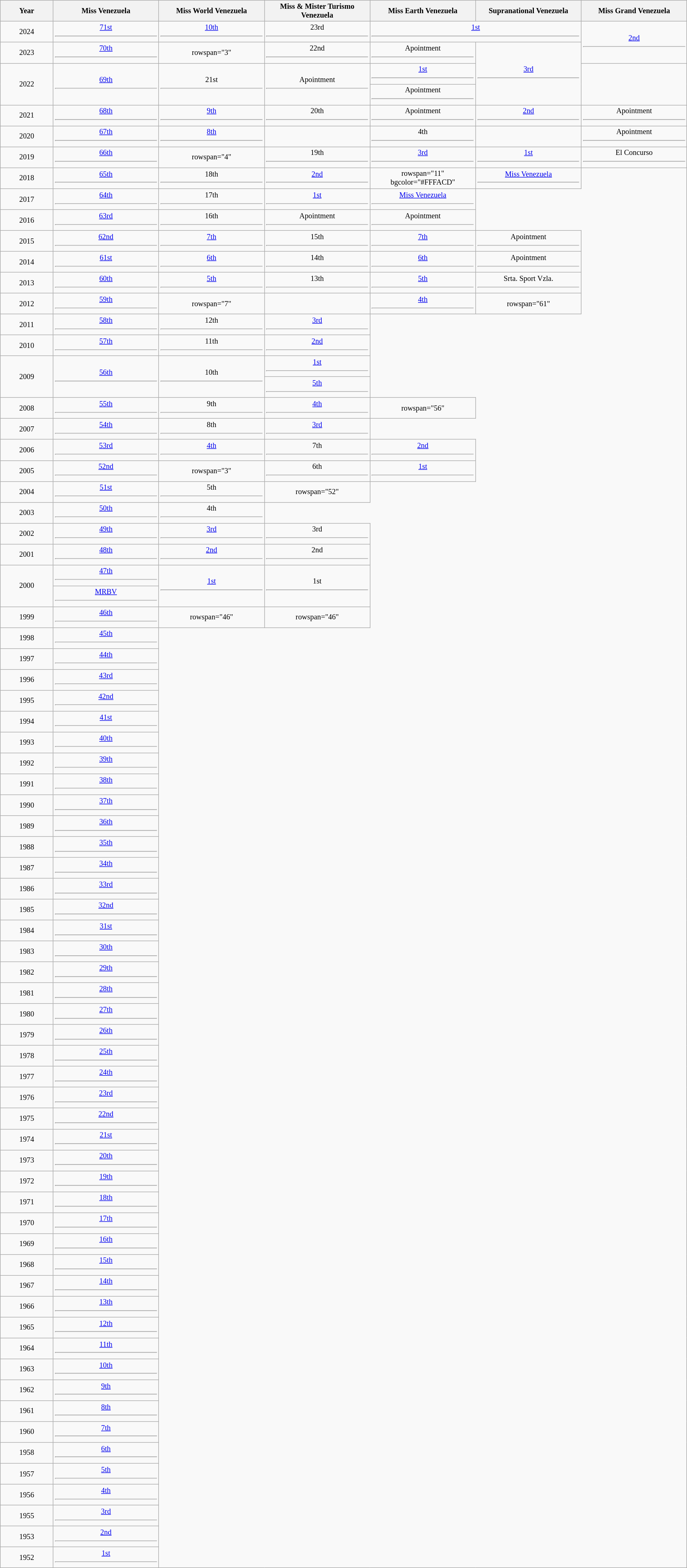<table class="wikitable" style="font-size: 85%; text-align:center;" |>
<tr>
<th width="5%">Year</th>
<th width="10%">Miss Venezuela<br></th>
<th width="10%">Miss World Venezuela<br></th>
<th width="10%">Miss & Mister Turismo Venezuela<br></th>
<th width="10%">Miss Earth Venezuela<br></th>
<th width="10%">Supranational Venezuela<br></th>
<th width="10%">Miss Grand Venezuela<br></th>
</tr>
<tr>
<td>2024</td>
<td><a href='#'>71st</a><hr></td>
<td><a href='#'>10th</a><hr></td>
<td>23rd<hr></td>
<td colspan="2"><a href='#'>1st</a><hr></td>
<td rowspan="2"><a href='#'>2nd</a><hr></td>
</tr>
<tr>
<td>2023</td>
<td><a href='#'>70th</a><hr></td>
<td>rowspan="3" </td>
<td>22nd<hr></td>
<td>Apointment<hr></td>
<td rowspan="3"><a href='#'>3rd</a><hr></td>
</tr>
<tr>
<td rowspan="2">2022</td>
<td rowspan="2"><a href='#'>69th</a><hr></td>
<td rowspan="2">21st<hr></td>
<td rowspan="2">Apointment<hr></td>
<td><a href='#'>1st</a><hr></td>
</tr>
<tr>
<td>Apointment<hr></td>
</tr>
<tr>
<td>2021</td>
<td><a href='#'>68th</a><hr></td>
<td><a href='#'>9th</a><hr></td>
<td>20th<hr></td>
<td>Apointment<hr></td>
<td><a href='#'>2nd</a><hr></td>
<td>Apointment<hr></td>
</tr>
<tr>
<td>2020</td>
<td><a href='#'>67th</a><hr></td>
<td><a href='#'>8th</a><hr></td>
<td></td>
<td>4th<hr></td>
<td></td>
<td>Apointment<hr></td>
</tr>
<tr>
<td>2019</td>
<td><a href='#'>66th</a><hr></td>
<td>rowspan="4" </td>
<td>19th<hr></td>
<td><a href='#'>3rd</a><hr></td>
<td><a href='#'>1st</a><hr></td>
<td>El Concurso<hr></td>
</tr>
<tr>
<td>2018</td>
<td><a href='#'>65th</a><hr></td>
<td>18th<hr></td>
<td><a href='#'>2nd</a><hr></td>
<td>rowspan="11" bgcolor="#FFFACD" </td>
<td><a href='#'>Miss Venezuela</a><hr></td>
</tr>
<tr>
<td>2017</td>
<td><a href='#'>64th</a><hr></td>
<td>17th<hr></td>
<td><a href='#'>1st</a><hr></td>
<td><a href='#'>Miss Venezuela</a><hr></td>
</tr>
<tr>
<td>2016</td>
<td><a href='#'>63rd</a><hr></td>
<td>16th<hr></td>
<td>Apointment<hr></td>
<td>Apointment<hr></td>
</tr>
<tr>
<td>2015</td>
<td><a href='#'>62nd</a><hr></td>
<td><a href='#'>7th</a><hr></td>
<td>15th<hr></td>
<td><a href='#'>7th</a><hr></td>
<td>Apointment<hr></td>
</tr>
<tr>
<td>2014</td>
<td><a href='#'>61st</a><hr></td>
<td><a href='#'>6th</a><hr></td>
<td>14th<hr></td>
<td><a href='#'>6th</a><hr></td>
<td>Apointment<hr></td>
</tr>
<tr>
<td>2013</td>
<td><a href='#'>60th</a><hr></td>
<td><a href='#'>5th</a><hr></td>
<td>13th<hr></td>
<td><a href='#'>5th</a><hr></td>
<td>Srta. Sport Vzla.<hr></td>
</tr>
<tr>
<td>2012</td>
<td><a href='#'>59th</a><hr></td>
<td>rowspan="7" </td>
<td></td>
<td><a href='#'>4th</a><hr></td>
<td>rowspan="61" </td>
</tr>
<tr>
<td>2011</td>
<td><a href='#'>58th</a><hr></td>
<td>12th<hr></td>
<td><a href='#'>3rd</a><hr></td>
</tr>
<tr>
<td>2010</td>
<td><a href='#'>57th</a><hr></td>
<td>11th<hr></td>
<td><a href='#'>2nd</a><hr></td>
</tr>
<tr>
<td rowspan="2">2009</td>
<td rowspan="2"><a href='#'>56th</a><hr></td>
<td rowspan="2">10th<hr></td>
<td><a href='#'>1st</a><hr></td>
</tr>
<tr>
<td><a href='#'>5th</a><hr></td>
</tr>
<tr>
<td>2008</td>
<td><a href='#'>55th</a><hr></td>
<td>9th<hr></td>
<td><a href='#'>4th</a><hr></td>
<td>rowspan="56" </td>
</tr>
<tr>
<td>2007</td>
<td><a href='#'>54th</a><hr></td>
<td>8th<hr></td>
<td><a href='#'>3rd</a><hr></td>
</tr>
<tr>
<td>2006</td>
<td><a href='#'>53rd</a><hr></td>
<td><a href='#'>4th</a><hr></td>
<td>7th<hr></td>
<td><a href='#'>2nd</a><hr></td>
</tr>
<tr>
<td>2005</td>
<td><a href='#'>52nd</a><hr></td>
<td>rowspan="3" </td>
<td>6th<hr></td>
<td><a href='#'>1st</a><hr></td>
</tr>
<tr>
<td>2004</td>
<td><a href='#'>51st</a><hr></td>
<td>5th<hr></td>
<td>rowspan="52" </td>
</tr>
<tr>
<td>2003</td>
<td><a href='#'>50th</a><hr></td>
<td>4th<hr></td>
</tr>
<tr>
<td>2002</td>
<td><a href='#'>49th</a><hr></td>
<td><a href='#'>3rd</a><hr></td>
<td>3rd<hr></td>
</tr>
<tr>
<td>2001</td>
<td><a href='#'>48th</a><hr></td>
<td><a href='#'>2nd</a><hr></td>
<td>2nd<hr></td>
</tr>
<tr>
<td rowspan="2">2000</td>
<td><a href='#'>47th</a><hr></td>
<td rowspan="2"><a href='#'>1st</a><hr></td>
<td rowspan="2">1st<hr></td>
</tr>
<tr>
<td><a href='#'>MRBV</a><hr></td>
</tr>
<tr>
<td>1999</td>
<td><a href='#'>46th</a><hr></td>
<td>rowspan="46" </td>
<td>rowspan="46" </td>
</tr>
<tr>
<td>1998</td>
<td><a href='#'>45th</a><hr></td>
</tr>
<tr>
<td>1997</td>
<td><a href='#'>44th</a><hr></td>
</tr>
<tr>
<td>1996</td>
<td><a href='#'>43rd</a><hr></td>
</tr>
<tr>
<td>1995</td>
<td><a href='#'>42nd</a><hr></td>
</tr>
<tr>
<td>1994</td>
<td><a href='#'>41st</a><hr></td>
</tr>
<tr>
<td>1993</td>
<td><a href='#'>40th</a><hr></td>
</tr>
<tr>
<td>1992</td>
<td><a href='#'>39th</a><hr></td>
</tr>
<tr>
<td>1991</td>
<td><a href='#'>38th</a><hr></td>
</tr>
<tr>
<td>1990</td>
<td><a href='#'>37th</a><hr></td>
</tr>
<tr>
<td>1989</td>
<td><a href='#'>36th</a><hr></td>
</tr>
<tr>
<td>1988</td>
<td><a href='#'>35th</a><hr></td>
</tr>
<tr>
<td>1987</td>
<td><a href='#'>34th</a><hr></td>
</tr>
<tr>
<td>1986</td>
<td><a href='#'>33rd</a><hr></td>
</tr>
<tr>
<td>1985</td>
<td><a href='#'>32nd</a><hr></td>
</tr>
<tr>
<td>1984</td>
<td><a href='#'>31st</a><hr></td>
</tr>
<tr>
<td>1983</td>
<td><a href='#'>30th</a><hr></td>
</tr>
<tr>
<td>1982</td>
<td><a href='#'>29th</a><hr></td>
</tr>
<tr>
<td>1981</td>
<td><a href='#'>28th</a><hr></td>
</tr>
<tr>
<td>1980</td>
<td><a href='#'>27th</a><hr></td>
</tr>
<tr>
<td>1979</td>
<td><a href='#'>26th</a><hr></td>
</tr>
<tr>
<td>1978</td>
<td><a href='#'>25th</a><hr></td>
</tr>
<tr>
<td>1977</td>
<td><a href='#'>24th</a><hr></td>
</tr>
<tr>
<td>1976</td>
<td><a href='#'>23rd</a><hr></td>
</tr>
<tr>
<td>1975</td>
<td><a href='#'>22nd</a><hr></td>
</tr>
<tr>
<td>1974</td>
<td><a href='#'>21st</a><hr></td>
</tr>
<tr>
<td>1973</td>
<td><a href='#'>20th</a><hr></td>
</tr>
<tr>
<td>1972</td>
<td><a href='#'>19th</a><hr></td>
</tr>
<tr>
<td>1971</td>
<td><a href='#'>18th</a><hr></td>
</tr>
<tr>
<td>1970</td>
<td><a href='#'>17th</a><hr></td>
</tr>
<tr>
<td>1969</td>
<td><a href='#'>16th</a><hr></td>
</tr>
<tr>
<td>1968</td>
<td><a href='#'>15th</a><hr></td>
</tr>
<tr>
<td>1967</td>
<td><a href='#'>14th</a><hr></td>
</tr>
<tr>
<td>1966</td>
<td><a href='#'>13th</a><hr></td>
</tr>
<tr>
<td>1965</td>
<td><a href='#'>12th</a><hr></td>
</tr>
<tr>
<td>1964</td>
<td><a href='#'>11th</a><hr></td>
</tr>
<tr>
<td>1963</td>
<td><a href='#'>10th</a><hr></td>
</tr>
<tr>
<td>1962</td>
<td><a href='#'>9th</a><hr></td>
</tr>
<tr>
<td>1961</td>
<td><a href='#'>8th</a><hr></td>
</tr>
<tr>
<td>1960</td>
<td><a href='#'>7th</a><hr></td>
</tr>
<tr>
<td>1958</td>
<td><a href='#'>6th</a><hr></td>
</tr>
<tr>
<td>1957</td>
<td><a href='#'>5th</a><hr></td>
</tr>
<tr>
<td>1956</td>
<td><a href='#'>4th</a><hr></td>
</tr>
<tr>
<td>1955</td>
<td><a href='#'>3rd</a><hr></td>
</tr>
<tr>
<td>1953</td>
<td><a href='#'>2nd</a><hr></td>
</tr>
<tr>
<td>1952</td>
<td><a href='#'>1st</a><hr></td>
</tr>
</table>
